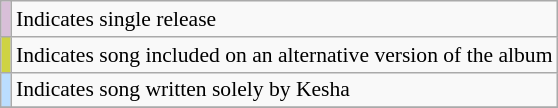<table class="wikitable sortable plainrowheaders" style="font-size:90%;">
<tr>
<td style="background-color:#D8BFD8"> </td>
<td>Indicates single release</td>
</tr>
<tr>
<td style="background-color:#ced343"> </td>
<td>Indicates song included on an alternative version of the album</td>
</tr>
<tr>
<td style="background-color:#bbddff"></td>
<td>Indicates song written solely by Kesha</td>
</tr>
<tr>
</tr>
</table>
